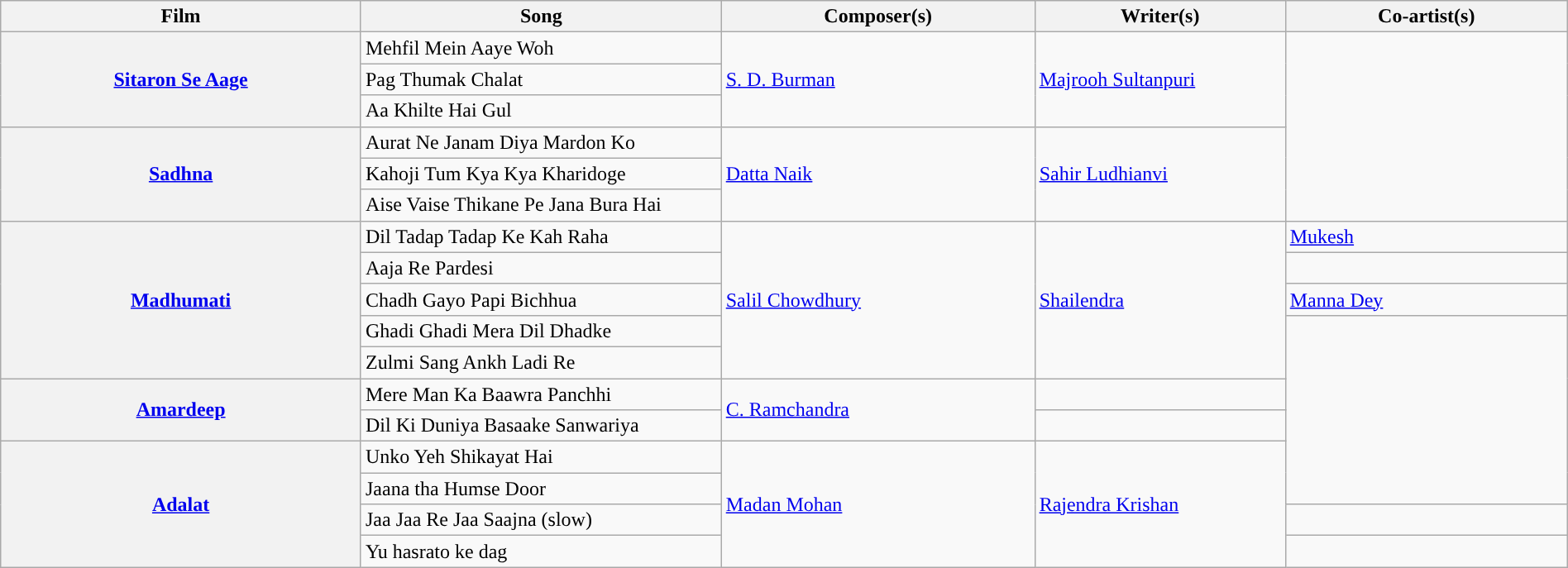<table class="wikitable plainrowheaders" style="width:100%; textcolor:#000">
<tr style="background:#b0e0e66;">
<th scope="col" style="width:23%;"><strong>Film</strong></th>
<th scope="col" style="width:23%;"><strong>Song</strong></th>
<th scope="col" style="width:20%;"><strong>Composer(s)</strong></th>
<th scope="col" style="width:16%;"><strong>Writer(s)</strong></th>
<th scope="col" style="width:18%;"><strong>Co-artist(s)</strong></th>
</tr>
<tr>
<th rowspan="3"><a href='#'>Sitaron Se Aage</a></th>
<td>Mehfil Mein Aaye Woh</td>
<td rowspan="3"><a href='#'>S. D. Burman</a></td>
<td rowspan="3"><a href='#'>Majrooh Sultanpuri</a></td>
<td rowspan=6></td>
</tr>
<tr>
<td>Pag Thumak Chalat</td>
</tr>
<tr>
<td>Aa Khilte Hai Gul</td>
</tr>
<tr>
<th rowspan="3"><a href='#'>Sadhna</a></th>
<td>Aurat Ne Janam Diya Mardon Ko</td>
<td rowspan="3"><a href='#'>Datta Naik</a></td>
<td rowspan="3"><a href='#'>Sahir Ludhianvi</a></td>
</tr>
<tr>
<td>Kahoji Tum Kya Kya Kharidoge</td>
</tr>
<tr>
<td>Aise Vaise Thikane Pe Jana Bura Hai</td>
</tr>
<tr>
<th rowspan="5"><a href='#'>Madhumati</a></th>
<td>Dil Tadap Tadap Ke Kah Raha</td>
<td rowspan="5"><a href='#'>Salil Chowdhury</a></td>
<td rowspan="5"><a href='#'>Shailendra</a></td>
<td><a href='#'>Mukesh</a></td>
</tr>
<tr>
<td>Aaja Re Pardesi</td>
<td></td>
</tr>
<tr>
<td>Chadh Gayo Papi Bichhua</td>
<td><a href='#'>Manna Dey</a></td>
</tr>
<tr>
<td>Ghadi Ghadi Mera Dil Dhadke</td>
<td rowspan="6"></td>
</tr>
<tr>
<td>Zulmi Sang Ankh Ladi Re</td>
</tr>
<tr>
<th rowspan=2><a href='#'>Amardeep</a></th>
<td>Mere Man Ka Baawra Panchhi</td>
<td rowspan="2"><a href='#'>C. Ramchandra</a></td>
<td></td>
</tr>
<tr>
<td>Dil Ki Duniya Basaake Sanwariya</td>
<td></td>
</tr>
<tr>
<th rowspan="4"><a href='#'>Adalat</a></th>
<td>Unko Yeh Shikayat Hai</td>
<td rowspan="4"><a href='#'>Madan Mohan</a></td>
<td rowspan="4"><a href='#'>Rajendra Krishan</a></td>
</tr>
<tr>
<td>Jaana tha Humse Door</td>
</tr>
<tr>
<td>Jaa Jaa Re Jaa Saajna (slow)</td>
<td></td>
</tr>
<tr>
<td>Yu hasrato ke dag</td>
<td></td>
</tr>
</table>
